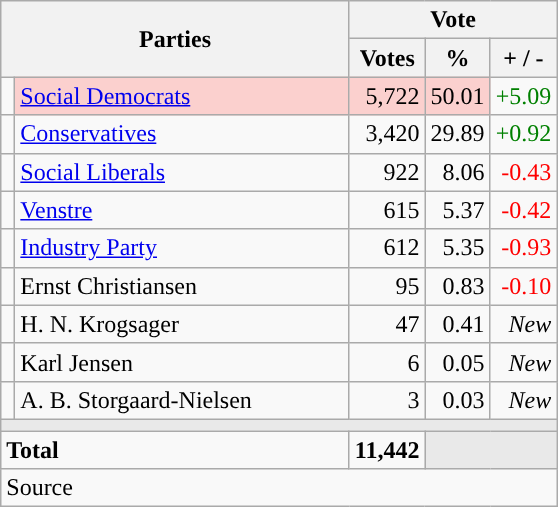<table class="wikitable" style="text-align:right;">
<tr>
<th style="text-align:centre;" rowspan="2" colspan="2" width="225">Parties</th>
<th colspan="3">Vote</th>
</tr>
<tr>
<th width="15">Votes</th>
<th width="15">%</th>
<th width="15">+ / -</th>
</tr>
<tr>
<td width="2" style="color:inherit;background:"></td>
<td bgcolor=#fbd0ce  align="left"><a href='#'>Social Democrats</a></td>
<td bgcolor=#fbd0ce>5,722</td>
<td bgcolor=#fbd0ce>50.01</td>
<td style=color:green;>+5.09</td>
</tr>
<tr>
<td width="2" style="color:inherit;background:"></td>
<td align="left"><a href='#'>Conservatives</a></td>
<td>3,420</td>
<td>29.89</td>
<td style=color:green;>+0.92</td>
</tr>
<tr>
<td width="2" style="color:inherit;background:"></td>
<td align="left"><a href='#'>Social Liberals</a></td>
<td>922</td>
<td>8.06</td>
<td style=color:red;>-0.43</td>
</tr>
<tr>
<td width="2" style="color:inherit;background:"></td>
<td align="left"><a href='#'>Venstre</a></td>
<td>615</td>
<td>5.37</td>
<td style=color:red;>-0.42</td>
</tr>
<tr>
<td width="2" style="color:inherit;background:"></td>
<td align="left"><a href='#'>Industry Party</a></td>
<td>612</td>
<td>5.35</td>
<td style=color:red;>-0.93</td>
</tr>
<tr>
<td width="2" style="color:inherit;background:"></td>
<td align="left">Ernst Christiansen</td>
<td>95</td>
<td>0.83</td>
<td style=color:red;>-0.10</td>
</tr>
<tr>
<td width="2" style="color:inherit;background:"></td>
<td align="left">H. N. Krogsager</td>
<td>47</td>
<td>0.41</td>
<td><em>New</em></td>
</tr>
<tr>
<td width="2" style="color:inherit;background:"></td>
<td align="left">Karl Jensen</td>
<td>6</td>
<td>0.05</td>
<td><em>New</em></td>
</tr>
<tr>
<td width="2" style="color:inherit;background:"></td>
<td align="left">A. B. Storgaard-Nielsen</td>
<td>3</td>
<td>0.03</td>
<td><em>New</em></td>
</tr>
<tr>
<td colspan="7" bgcolor="#E9E9E9"></td>
</tr>
<tr>
<td align="left" colspan="2"><strong>Total</strong></td>
<td><strong>11,442</strong></td>
<td bgcolor="#E9E9E9" colspan="2"></td>
</tr>
<tr>
<td align="left" colspan="6">Source</td>
</tr>
</table>
